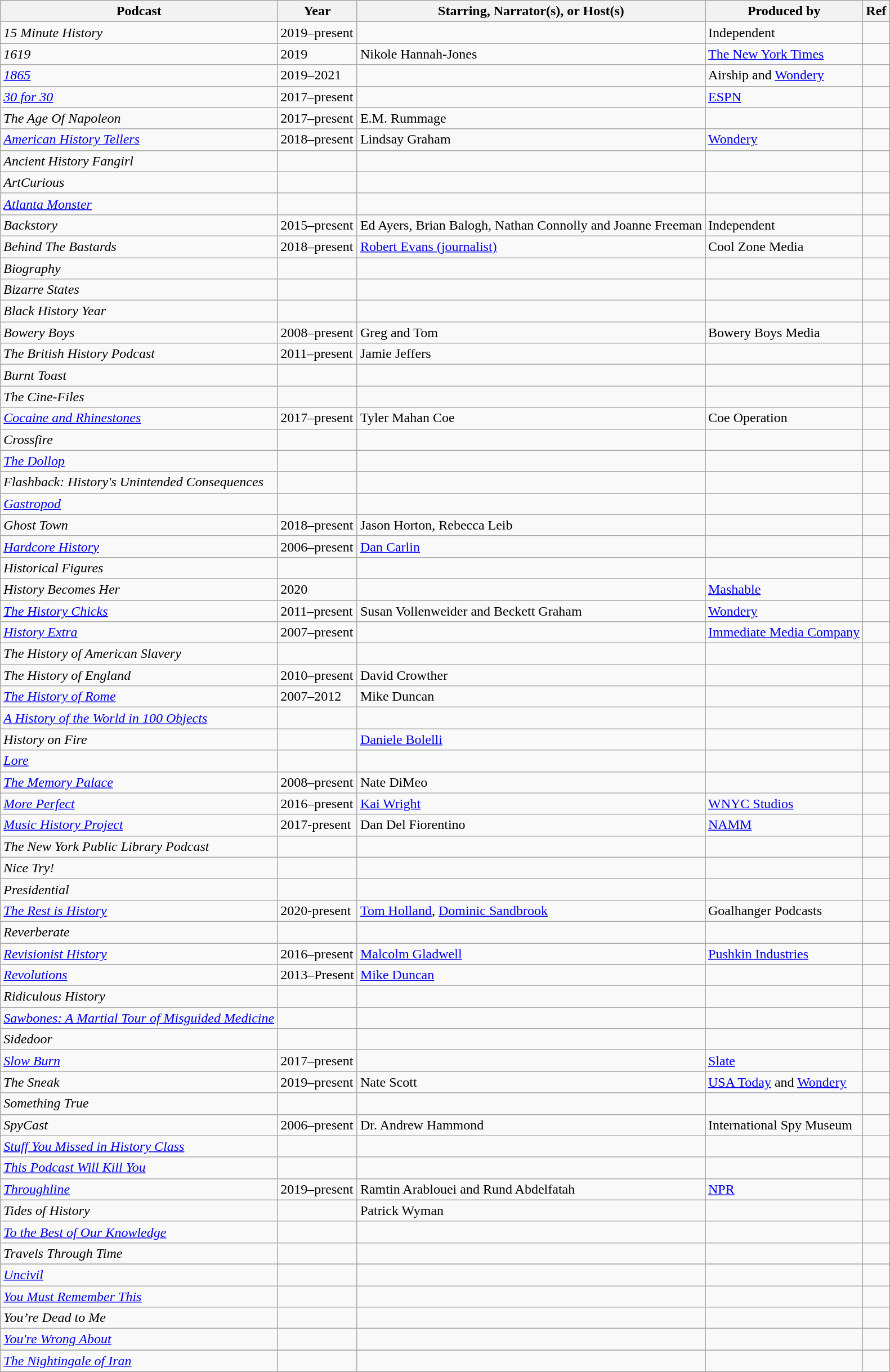<table class="wikitable sortable">
<tr>
<th>Podcast</th>
<th>Year</th>
<th>Starring, Narrator(s), or Host(s)</th>
<th>Produced by</th>
<th>Ref</th>
</tr>
<tr>
<td><em>15 Minute History</em></td>
<td>2019–present</td>
<td></td>
<td>Independent</td>
<td></td>
</tr>
<tr>
<td><em>1619</em></td>
<td>2019</td>
<td>Nikole Hannah-Jones</td>
<td><a href='#'>The New York Times</a></td>
<td></td>
</tr>
<tr>
<td><em><a href='#'>1865</a></em></td>
<td>2019–2021</td>
<td></td>
<td>Airship and <a href='#'>Wondery</a></td>
<td></td>
</tr>
<tr>
<td><em><a href='#'>30 for 30</a></em></td>
<td>2017–present</td>
<td></td>
<td><a href='#'>ESPN</a></td>
<td></td>
</tr>
<tr>
<td><em>The Age Of Napoleon</em></td>
<td>2017–present</td>
<td>E.M. Rummage</td>
<td></td>
<td></td>
</tr>
<tr>
<td><em><a href='#'>American History Tellers</a></em></td>
<td>2018–present</td>
<td>Lindsay Graham</td>
<td><a href='#'>Wondery</a></td>
<td></td>
</tr>
<tr>
<td><em>Ancient History Fangirl</em></td>
<td></td>
<td></td>
<td></td>
<td></td>
</tr>
<tr>
<td><em>ArtCurious</em></td>
<td></td>
<td></td>
<td></td>
<td></td>
</tr>
<tr>
<td><em><a href='#'>Atlanta Monster</a></em></td>
<td></td>
<td></td>
<td></td>
<td></td>
</tr>
<tr>
<td><em>Backstory</em></td>
<td>2015–present</td>
<td>Ed Ayers, Brian Balogh, Nathan Connolly and Joanne Freeman</td>
<td>Independent</td>
<td></td>
</tr>
<tr>
<td><em>Behind The Bastards</em></td>
<td>2018–present</td>
<td><a href='#'>Robert Evans (journalist)</a></td>
<td>Cool Zone Media</td>
<td></td>
</tr>
<tr>
<td><em>Biography</em></td>
<td></td>
<td></td>
<td></td>
<td></td>
</tr>
<tr>
<td><em>Bizarre States</em></td>
<td></td>
<td></td>
<td></td>
<td></td>
</tr>
<tr>
<td><em>Black History Year</em></td>
<td></td>
<td></td>
<td></td>
<td></td>
</tr>
<tr>
<td><em>Bowery Boys</em></td>
<td>2008–present</td>
<td>Greg and Tom</td>
<td>Bowery Boys Media</td>
<td></td>
</tr>
<tr>
<td><em>The British History Podcast</em></td>
<td>2011–present</td>
<td>Jamie Jeffers</td>
<td></td>
<td></td>
</tr>
<tr>
<td><em>Burnt Toast</em></td>
<td></td>
<td></td>
<td></td>
<td></td>
</tr>
<tr>
<td><em>The Cine-Files</em></td>
<td></td>
<td></td>
<td></td>
<td></td>
</tr>
<tr>
<td><em><a href='#'>Cocaine and Rhinestones</a></em></td>
<td>2017–present</td>
<td>Tyler Mahan Coe</td>
<td>Coe Operation</td>
<td></td>
</tr>
<tr>
<td><em>Crossfire</em></td>
<td></td>
<td></td>
<td></td>
<td></td>
</tr>
<tr>
<td><em><a href='#'>The Dollop</a></em></td>
<td></td>
<td></td>
<td></td>
<td></td>
</tr>
<tr>
<td><em>Flashback: History's Unintended Consequences</em></td>
<td></td>
<td></td>
<td></td>
<td></td>
</tr>
<tr>
<td><em><a href='#'>Gastropod</a></em></td>
<td></td>
<td></td>
<td></td>
<td></td>
</tr>
<tr>
<td><em>Ghost Town</em></td>
<td>2018–present</td>
<td>Jason Horton, Rebecca Leib</td>
<td></td>
<td></td>
</tr>
<tr>
<td><em><a href='#'>Hardcore History</a></em></td>
<td>2006–present</td>
<td><a href='#'>Dan Carlin</a></td>
<td></td>
<td></td>
</tr>
<tr>
<td><em>Historical Figures</em></td>
<td></td>
<td></td>
<td></td>
<td></td>
</tr>
<tr>
<td><em>History Becomes Her</em></td>
<td>2020</td>
<td></td>
<td><a href='#'>Mashable</a></td>
<td></td>
</tr>
<tr>
<td><em><a href='#'>The History Chicks</a></em></td>
<td>2011–present</td>
<td>Susan Vollenweider and Beckett Graham</td>
<td><a href='#'>Wondery</a></td>
<td></td>
</tr>
<tr>
<td><em><a href='#'>History Extra</a></em></td>
<td>2007–present</td>
<td></td>
<td><a href='#'>Immediate Media Company</a></td>
<td></td>
</tr>
<tr>
<td><em>The History of American Slavery</em></td>
<td></td>
<td></td>
<td></td>
<td></td>
</tr>
<tr>
<td><em>The History of England</em></td>
<td>2010–present</td>
<td>David Crowther</td>
<td></td>
<td></td>
</tr>
<tr>
<td><em><a href='#'>The History of Rome</a></em></td>
<td>2007–2012</td>
<td>Mike Duncan</td>
<td></td>
<td></td>
</tr>
<tr>
<td><em><a href='#'>A History of the World in 100 Objects</a></em></td>
<td></td>
<td></td>
<td></td>
<td></td>
</tr>
<tr>
<td><em>History on Fire</em></td>
<td></td>
<td><a href='#'>Daniele Bolelli</a></td>
<td></td>
<td></td>
</tr>
<tr>
<td><em><a href='#'>Lore</a></em></td>
<td></td>
<td></td>
<td></td>
<td></td>
</tr>
<tr>
<td><em><a href='#'>The Memory Palace</a></em></td>
<td>2008–present</td>
<td>Nate DiMeo</td>
<td></td>
<td></td>
</tr>
<tr>
<td><em><a href='#'>More Perfect</a></em></td>
<td>2016–present</td>
<td><a href='#'>Kai Wright</a></td>
<td><a href='#'>WNYC Studios</a></td>
<td></td>
</tr>
<tr>
<td><em><a href='#'>Music History Project</a></em></td>
<td>2017-present</td>
<td>Dan Del Fiorentino</td>
<td><a href='#'>NAMM</a></td>
<td></td>
</tr>
<tr>
<td><em>The New York Public Library Podcast</em></td>
<td></td>
<td></td>
<td></td>
<td></td>
</tr>
<tr>
<td><em>Nice Try!</em></td>
<td></td>
<td></td>
<td></td>
<td></td>
</tr>
<tr>
<td><em>Presidential</em></td>
<td></td>
<td></td>
<td></td>
<td></td>
</tr>
<tr>
<td><em><a href='#'>The Rest is History</a></em></td>
<td>2020-present</td>
<td><a href='#'>Tom Holland</a>, <a href='#'>Dominic Sandbrook</a></td>
<td>Goalhanger Podcasts</td>
<td></td>
</tr>
<tr>
<td><em>Reverberate</em></td>
<td></td>
<td></td>
<td></td>
<td></td>
</tr>
<tr>
<td><em><a href='#'>Revisionist History</a></em></td>
<td>2016–present</td>
<td><a href='#'>Malcolm Gladwell</a></td>
<td><a href='#'>Pushkin Industries</a></td>
<td></td>
</tr>
<tr>
<td><em><a href='#'>Revolutions</a></em></td>
<td>2013–Present</td>
<td><a href='#'>Mike Duncan</a></td>
<td></td>
<td></td>
</tr>
<tr>
<td><em>Ridiculous History</em></td>
<td></td>
<td></td>
<td></td>
<td></td>
</tr>
<tr>
<td><em><a href='#'>Sawbones: A Martial Tour of Misguided Medicine</a></em></td>
<td></td>
<td></td>
<td></td>
<td></td>
</tr>
<tr>
<td><em>Sidedoor</em></td>
<td></td>
<td></td>
<td></td>
<td></td>
</tr>
<tr>
<td><em><a href='#'>Slow Burn</a></em></td>
<td>2017–present</td>
<td></td>
<td><a href='#'>Slate</a></td>
<td></td>
</tr>
<tr>
<td><em>The Sneak</em></td>
<td>2019–present</td>
<td>Nate Scott</td>
<td><a href='#'>USA Today</a> and <a href='#'>Wondery</a></td>
<td></td>
</tr>
<tr>
<td><em>Something True</em></td>
<td></td>
<td></td>
<td></td>
<td></td>
</tr>
<tr>
<td><em>SpyCast</em></td>
<td>2006–present</td>
<td>Dr. Andrew Hammond</td>
<td>International Spy Museum</td>
<td></td>
</tr>
<tr>
<td><em><a href='#'>Stuff You Missed in History Class</a></em></td>
<td></td>
<td></td>
<td></td>
<td></td>
</tr>
<tr>
<td><em><a href='#'>This Podcast Will Kill You</a></em></td>
<td></td>
<td></td>
<td></td>
<td></td>
</tr>
<tr>
<td><em><a href='#'>Throughline</a></em></td>
<td>2019–present</td>
<td>Ramtin Arablouei and Rund Abdelfatah</td>
<td><a href='#'>NPR</a></td>
<td></td>
</tr>
<tr>
<td><em>Tides of History</em></td>
<td></td>
<td>Patrick Wyman</td>
<td></td>
<td></td>
</tr>
<tr>
<td><em><a href='#'>To the Best of Our Knowledge</a></em></td>
<td></td>
<td></td>
<td></td>
<td></td>
</tr>
<tr>
<td><em>Travels Through Time</em></td>
<td></td>
<td></td>
<td></td>
<td></td>
</tr>
<tr>
</tr>
<tr>
<td><em><a href='#'>Uncivil</a></em></td>
<td></td>
<td></td>
<td></td>
<td></td>
</tr>
<tr>
<td><em><a href='#'>You Must Remember This</a></em></td>
<td></td>
<td></td>
<td></td>
<td></td>
</tr>
<tr>
<td><em>You’re Dead to Me</em></td>
<td></td>
<td></td>
<td></td>
<td></td>
</tr>
<tr>
<td><em><a href='#'>You're Wrong About</a></em></td>
<td></td>
<td></td>
<td></td>
<td></td>
</tr>
<tr>
</tr>
<tr>
<td><em><a href='#'>The Nightingale of Iran</a></em></td>
<td></td>
<td></td>
<td></td>
<td></td>
</tr>
<tr>
</tr>
</table>
